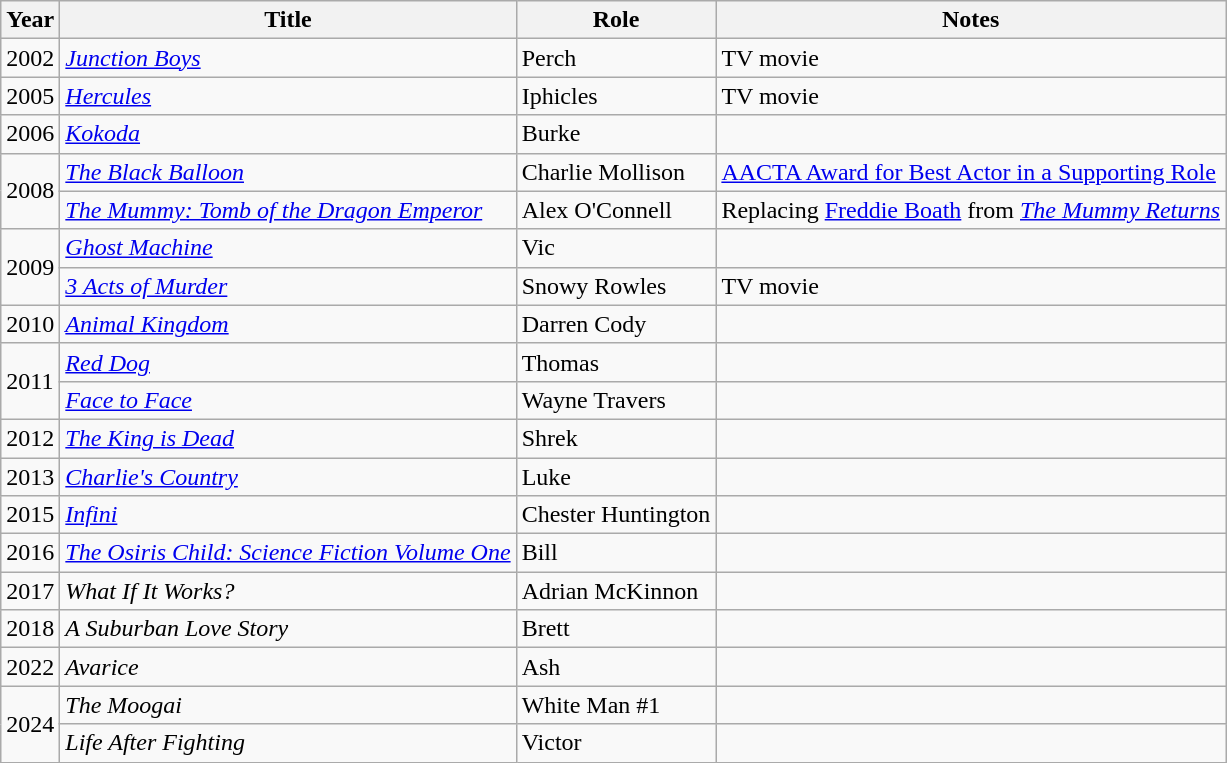<table class="wikitable plainrowheaders sortable">
<tr>
<th scope="col">Year</th>
<th scope="col">Title</th>
<th scope="col">Role</th>
<th class="unsortable">Notes</th>
</tr>
<tr>
<td>2002</td>
<td><em><a href='#'>Junction Boys</a></em></td>
<td>Perch</td>
<td>TV movie</td>
</tr>
<tr>
<td>2005</td>
<td><em><a href='#'>Hercules</a></em></td>
<td>Iphicles</td>
<td>TV movie</td>
</tr>
<tr>
<td>2006</td>
<td><em><a href='#'>Kokoda</a></em></td>
<td>Burke</td>
<td></td>
</tr>
<tr>
<td rowspan="2">2008</td>
<td data-sort-value="Black Balloon, The"><em><a href='#'>The Black Balloon</a></em></td>
<td>Charlie Mollison</td>
<td><a href='#'>AACTA Award for Best Actor in a Supporting Role</a></td>
</tr>
<tr>
<td data-sort-value="Mummy: Tomb of the Dragon Emperor, The"><em><a href='#'>The Mummy: Tomb of the Dragon Emperor</a></em></td>
<td>Alex O'Connell</td>
<td>Replacing <a href='#'>Freddie Boath</a> from <em><a href='#'>The Mummy Returns</a></em></td>
</tr>
<tr>
<td rowspan="2">2009</td>
<td><em><a href='#'>Ghost Machine</a></em></td>
<td>Vic</td>
<td></td>
</tr>
<tr>
<td><em><a href='#'>3 Acts of Murder</a></em></td>
<td>Snowy Rowles</td>
<td>TV movie</td>
</tr>
<tr>
<td>2010</td>
<td><em><a href='#'>Animal Kingdom</a></em></td>
<td>Darren Cody</td>
<td></td>
</tr>
<tr>
<td rowspan="2">2011</td>
<td><em><a href='#'>Red Dog</a></em></td>
<td>Thomas</td>
<td></td>
</tr>
<tr>
<td><em><a href='#'>Face to Face</a></em></td>
<td>Wayne Travers</td>
<td></td>
</tr>
<tr>
<td>2012</td>
<td data-sort-value="King is Dead, The"><em><a href='#'>The King is Dead</a></em></td>
<td>Shrek</td>
<td></td>
</tr>
<tr>
<td>2013</td>
<td><em><a href='#'>Charlie's Country</a></em></td>
<td>Luke</td>
<td></td>
</tr>
<tr>
<td>2015</td>
<td><em><a href='#'>Infini</a></em></td>
<td>Chester Huntington</td>
<td></td>
</tr>
<tr>
<td>2016</td>
<td data-sort-value="Osiris Child: Science Fiction Volume One, The"><em><a href='#'>The Osiris Child: Science Fiction Volume One</a></em></td>
<td>Bill</td>
<td></td>
</tr>
<tr>
<td>2017</td>
<td><em>What If It Works?</em></td>
<td>Adrian McKinnon</td>
<td></td>
</tr>
<tr>
<td>2018</td>
<td data-sort-value="Suburban Love Story, A"><em>A Suburban Love Story</em></td>
<td>Brett</td>
<td></td>
</tr>
<tr>
<td>2022</td>
<td><em>Avarice</em></td>
<td>Ash</td>
<td></td>
</tr>
<tr>
<td rowspan="2">2024</td>
<td><em>The Moogai</em></td>
<td>White Man #1</td>
<td></td>
</tr>
<tr>
<td><em>Life After Fighting</em></td>
<td>Victor</td>
<td></td>
</tr>
</table>
